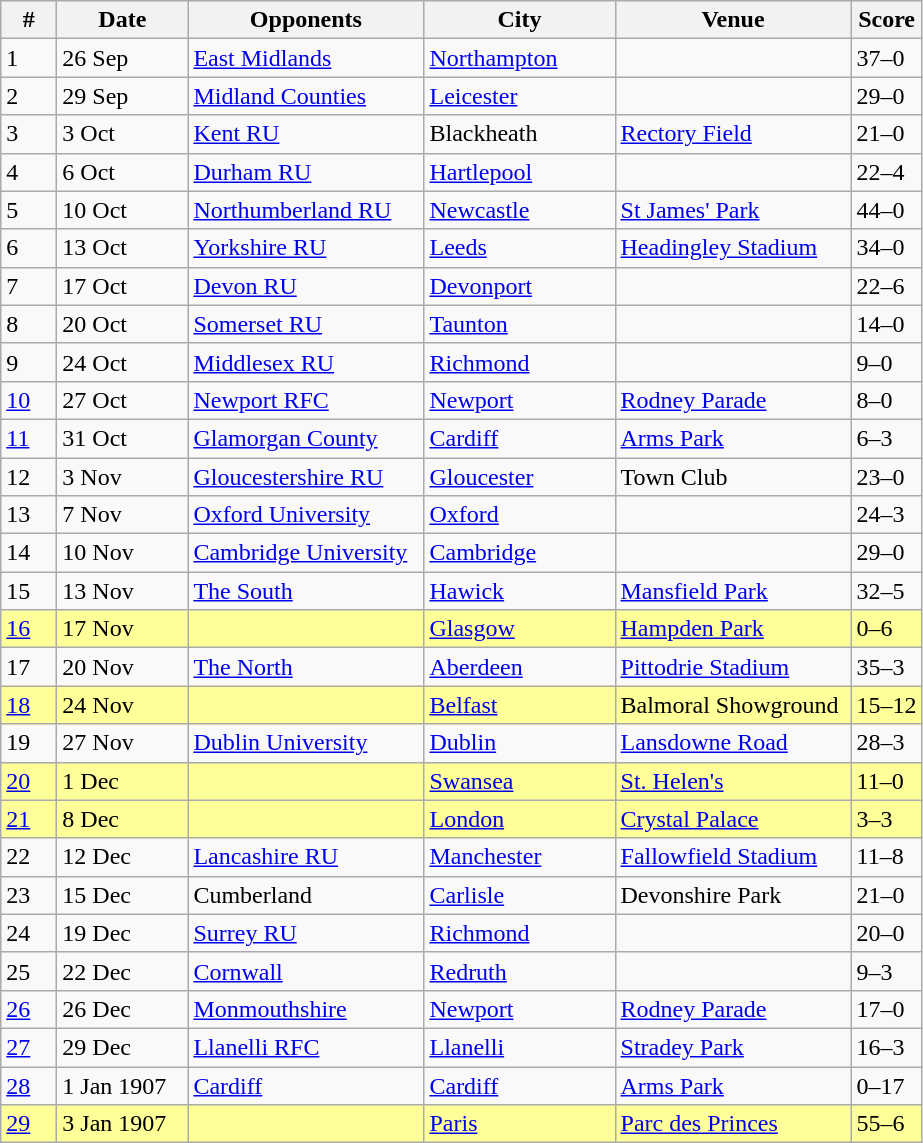<table class="wikitable sortable">
<tr>
<th width=30px>#</th>
<th width=80px>Date</th>
<th width=150px>Opponents</th>
<th width=120px>City</th>
<th width=150px>Venue</th>
<th width=40px>Score</th>
</tr>
<tr>
<td>1</td>
<td>26 Sep</td>
<td><a href='#'>East Midlands</a></td>
<td><a href='#'>Northampton</a></td>
<td></td>
<td>37–0</td>
</tr>
<tr>
<td>2</td>
<td>29 Sep</td>
<td><a href='#'>Midland Counties</a></td>
<td><a href='#'>Leicester</a></td>
<td></td>
<td>29–0</td>
</tr>
<tr>
<td>3</td>
<td>3 Oct</td>
<td><a href='#'>Kent RU</a></td>
<td>Blackheath</td>
<td><a href='#'>Rectory Field</a></td>
<td>21–0</td>
</tr>
<tr>
<td>4</td>
<td>6 Oct</td>
<td><a href='#'>Durham RU</a></td>
<td><a href='#'>Hartlepool</a></td>
<td></td>
<td>22–4</td>
</tr>
<tr>
<td>5</td>
<td>10 Oct</td>
<td><a href='#'>Northumberland RU</a></td>
<td><a href='#'>Newcastle</a></td>
<td><a href='#'>St James' Park</a></td>
<td>44–0</td>
</tr>
<tr>
<td>6</td>
<td>13 Oct</td>
<td><a href='#'>Yorkshire RU</a></td>
<td><a href='#'>Leeds</a></td>
<td><a href='#'>Headingley Stadium</a></td>
<td>34–0</td>
</tr>
<tr>
<td>7</td>
<td>17 Oct</td>
<td><a href='#'>Devon RU</a></td>
<td><a href='#'>Devonport</a></td>
<td></td>
<td>22–6</td>
</tr>
<tr>
<td>8</td>
<td>20 Oct</td>
<td><a href='#'>Somerset RU</a></td>
<td><a href='#'>Taunton</a></td>
<td></td>
<td>14–0</td>
</tr>
<tr>
<td>9</td>
<td>24 Oct</td>
<td><a href='#'>Middlesex RU</a></td>
<td><a href='#'>Richmond</a></td>
<td></td>
<td>9–0</td>
</tr>
<tr>
<td><a href='#'>10</a></td>
<td>27 Oct</td>
<td><a href='#'>Newport RFC</a></td>
<td><a href='#'>Newport</a></td>
<td><a href='#'>Rodney Parade</a></td>
<td>8–0</td>
</tr>
<tr>
<td><a href='#'>11</a></td>
<td>31 Oct</td>
<td><a href='#'>Glamorgan County</a></td>
<td><a href='#'>Cardiff</a></td>
<td><a href='#'>Arms Park</a></td>
<td>6–3</td>
</tr>
<tr>
<td>12</td>
<td>3 Nov</td>
<td><a href='#'>Gloucestershire RU</a></td>
<td><a href='#'>Gloucester</a></td>
<td>Town Club</td>
<td>23–0</td>
</tr>
<tr>
<td>13</td>
<td>7 Nov</td>
<td><a href='#'>Oxford University</a></td>
<td><a href='#'>Oxford</a></td>
<td></td>
<td>24–3</td>
</tr>
<tr>
<td>14</td>
<td>10 Nov</td>
<td><a href='#'>Cambridge University</a></td>
<td><a href='#'>Cambridge</a></td>
<td></td>
<td>29–0</td>
</tr>
<tr>
<td>15</td>
<td>13 Nov</td>
<td><a href='#'>The South</a></td>
<td><a href='#'>Hawick</a></td>
<td><a href='#'>Mansfield Park</a></td>
<td>32–5</td>
</tr>
<tr bgcolor=#ffff99>
<td><a href='#'>16</a></td>
<td>17 Nov</td>
<td></td>
<td><a href='#'>Glasgow</a></td>
<td><a href='#'>Hampden Park</a></td>
<td>0–6</td>
</tr>
<tr>
<td>17</td>
<td>20 Nov</td>
<td><a href='#'>The North</a></td>
<td><a href='#'>Aberdeen</a></td>
<td><a href='#'>Pittodrie Stadium</a></td>
<td>35–3</td>
</tr>
<tr bgcolor=#ffff99>
<td><a href='#'>18</a></td>
<td>24 Nov</td>
<td></td>
<td><a href='#'>Belfast</a></td>
<td>Balmoral Showground</td>
<td>15–12</td>
</tr>
<tr>
<td>19</td>
<td>27 Nov</td>
<td><a href='#'>Dublin University</a></td>
<td><a href='#'>Dublin</a></td>
<td><a href='#'>Lansdowne Road</a></td>
<td>28–3</td>
</tr>
<tr bgcolor=#ffff99>
<td><a href='#'>20</a></td>
<td>1 Dec</td>
<td></td>
<td><a href='#'>Swansea</a></td>
<td><a href='#'>St. Helen's</a></td>
<td>11–0</td>
</tr>
<tr bgcolor=#ffff99>
<td><a href='#'>21</a></td>
<td>8 Dec</td>
<td></td>
<td><a href='#'>London</a></td>
<td><a href='#'>Crystal Palace</a></td>
<td>3–3</td>
</tr>
<tr>
<td>22</td>
<td>12 Dec</td>
<td><a href='#'>Lancashire RU</a></td>
<td><a href='#'>Manchester</a></td>
<td><a href='#'>Fallowfield Stadium</a></td>
<td>11–8</td>
</tr>
<tr>
<td>23</td>
<td>15 Dec</td>
<td>Cumberland</td>
<td><a href='#'>Carlisle</a></td>
<td>Devonshire Park</td>
<td>21–0</td>
</tr>
<tr>
<td>24</td>
<td>19 Dec</td>
<td><a href='#'>Surrey RU</a></td>
<td><a href='#'>Richmond</a></td>
<td></td>
<td>20–0</td>
</tr>
<tr>
<td>25</td>
<td>22 Dec</td>
<td><a href='#'>Cornwall</a></td>
<td><a href='#'>Redruth</a></td>
<td></td>
<td>9–3</td>
</tr>
<tr>
<td><a href='#'>26</a></td>
<td>26 Dec</td>
<td><a href='#'>Monmouthshire</a></td>
<td><a href='#'>Newport</a></td>
<td><a href='#'>Rodney Parade</a></td>
<td>17–0</td>
</tr>
<tr>
<td><a href='#'>27</a></td>
<td>29 Dec</td>
<td><a href='#'>Llanelli RFC</a></td>
<td><a href='#'>Llanelli</a></td>
<td><a href='#'>Stradey Park</a></td>
<td>16–3</td>
</tr>
<tr>
<td><a href='#'>28</a></td>
<td>1 Jan 1907</td>
<td><a href='#'>Cardiff</a></td>
<td><a href='#'>Cardiff</a></td>
<td><a href='#'>Arms Park</a></td>
<td>0–17</td>
</tr>
<tr bgcolor=#ffff99>
<td><a href='#'>29</a></td>
<td>3 Jan 1907</td>
<td></td>
<td><a href='#'>Paris</a></td>
<td><a href='#'>Parc des Princes</a></td>
<td>55–6</td>
</tr>
</table>
